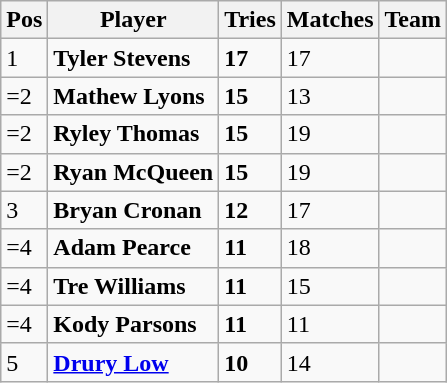<table class="wikitable">
<tr>
<th>Pos</th>
<th>Player</th>
<th>Tries</th>
<th>Matches</th>
<th>Team</th>
</tr>
<tr>
<td>1</td>
<td><strong>Tyler Stevens</strong></td>
<td><strong>17</strong></td>
<td>17</td>
<td></td>
</tr>
<tr>
<td>=2</td>
<td><strong>Mathew Lyons</strong></td>
<td><strong>15</strong></td>
<td>13</td>
<td></td>
</tr>
<tr>
<td>=2</td>
<td><strong>Ryley Thomas</strong></td>
<td><strong>15</strong></td>
<td>19</td>
<td></td>
</tr>
<tr>
<td>=2</td>
<td><strong>Ryan McQueen</strong></td>
<td><strong>15</strong></td>
<td>19</td>
<td></td>
</tr>
<tr>
<td>3</td>
<td><strong>Bryan Cronan</strong></td>
<td><strong>12</strong></td>
<td>17</td>
<td></td>
</tr>
<tr>
<td>=4</td>
<td><strong>Adam Pearce</strong></td>
<td><strong>11</strong></td>
<td>18</td>
<td></td>
</tr>
<tr>
<td>=4</td>
<td><strong>Tre Williams</strong></td>
<td><strong>11</strong></td>
<td>15</td>
<td></td>
</tr>
<tr>
<td>=4</td>
<td><strong>Kody Parsons</strong></td>
<td><strong>11</strong></td>
<td>11</td>
<td></td>
</tr>
<tr>
<td>5</td>
<td><strong><a href='#'>Drury Low</a></strong></td>
<td><strong>10</strong></td>
<td>14</td>
<td></td>
</tr>
</table>
